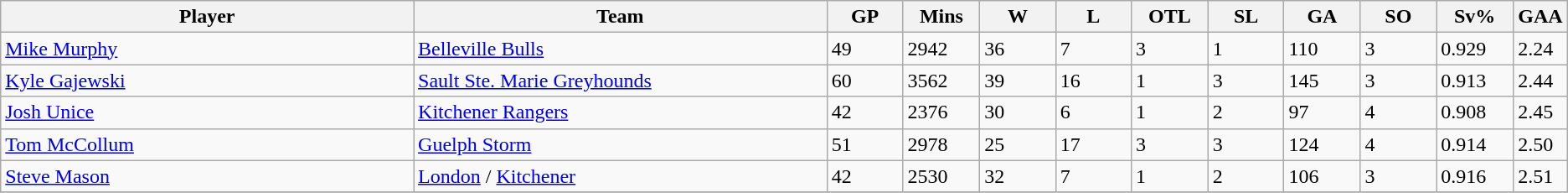<table class="wikitable">
<tr>
<th bgcolor="#DDDDFF" width="27.5%">Player</th>
<th bgcolor="#DDDDFF" width="27.5%">Team</th>
<th bgcolor="#DDDDFF" width="5%">GP</th>
<th bgcolor="#DDDDFF" width="5%">Mins</th>
<th bgcolor="#DDDDFF" width="5%">W</th>
<th bgcolor="#DDDDFF" width="5%">L</th>
<th bgcolor="#DDDDFF" width="5%">OTL</th>
<th bgcolor="#DDDDFF" width="5%">SL</th>
<th bgcolor="#DDDDFF" width="5%">GA</th>
<th bgcolor="#DDDDFF" width="5%">SO</th>
<th bgcolor="#DDDDFF" width="5%">Sv%</th>
<th bgcolor="#DDDDFF" width="5%">GAA</th>
</tr>
<tr>
<td><a href='#'>Mike Murphy</a></td>
<td><a href='#'>Belleville Bulls</a></td>
<td>49</td>
<td>2942</td>
<td>36</td>
<td>7</td>
<td>3</td>
<td>1</td>
<td>110</td>
<td>3</td>
<td>0.929</td>
<td>2.24</td>
</tr>
<tr>
<td><a href='#'>Kyle Gajewski</a></td>
<td><a href='#'>Sault Ste. Marie Greyhounds</a></td>
<td>60</td>
<td>3562</td>
<td>39</td>
<td>16</td>
<td>1</td>
<td>3</td>
<td>145</td>
<td>3</td>
<td>0.913</td>
<td>2.44</td>
</tr>
<tr>
<td><a href='#'>Josh Unice</a></td>
<td><a href='#'>Kitchener Rangers</a></td>
<td>42</td>
<td>2376</td>
<td>30</td>
<td>6</td>
<td>1</td>
<td>2</td>
<td>97</td>
<td>4</td>
<td>0.908</td>
<td>2.45</td>
</tr>
<tr>
<td><a href='#'>Tom McCollum</a></td>
<td><a href='#'>Guelph Storm</a></td>
<td>51</td>
<td>2978</td>
<td>25</td>
<td>17</td>
<td>3</td>
<td>3</td>
<td>124</td>
<td>4</td>
<td>0.914</td>
<td>2.50</td>
</tr>
<tr>
<td><a href='#'>Steve Mason</a></td>
<td><a href='#'>London</a> / <a href='#'>Kitchener</a></td>
<td>42</td>
<td>2530</td>
<td>32</td>
<td>7</td>
<td>1</td>
<td>2</td>
<td>106</td>
<td>3</td>
<td>0.916</td>
<td>2.51</td>
</tr>
<tr>
</tr>
</table>
